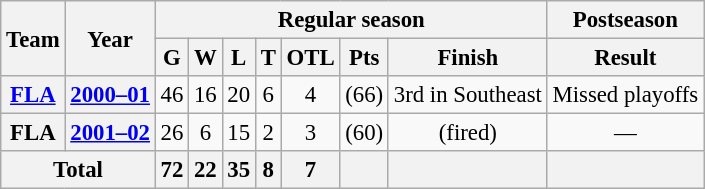<table class="wikitable" style="font-size:95%; text-align:center;">
<tr>
<th rowspan="2">Team</th>
<th rowspan="2">Year</th>
<th colspan="7">Regular season</th>
<th colspan="4">Postseason</th>
</tr>
<tr>
<th>G</th>
<th>W</th>
<th>L</th>
<th>T</th>
<th>OTL</th>
<th>Pts</th>
<th>Finish</th>
<th>Result</th>
</tr>
<tr>
<th><a href='#'>FLA</a></th>
<th><a href='#'>2000–01</a></th>
<td>46</td>
<td>16</td>
<td>20</td>
<td>6</td>
<td>4</td>
<td>(66)</td>
<td>3rd in Southeast</td>
<td>Missed playoffs</td>
</tr>
<tr>
<th>FLA</th>
<th><a href='#'>2001–02</a></th>
<td>26</td>
<td>6</td>
<td>15</td>
<td>2</td>
<td>3</td>
<td>(60)</td>
<td>(fired)</td>
<td>—</td>
</tr>
<tr>
<th colspan="2">Total</th>
<th>72</th>
<th>22</th>
<th>35</th>
<th>8</th>
<th>7</th>
<th> </th>
<th> </th>
<th> </th>
</tr>
</table>
